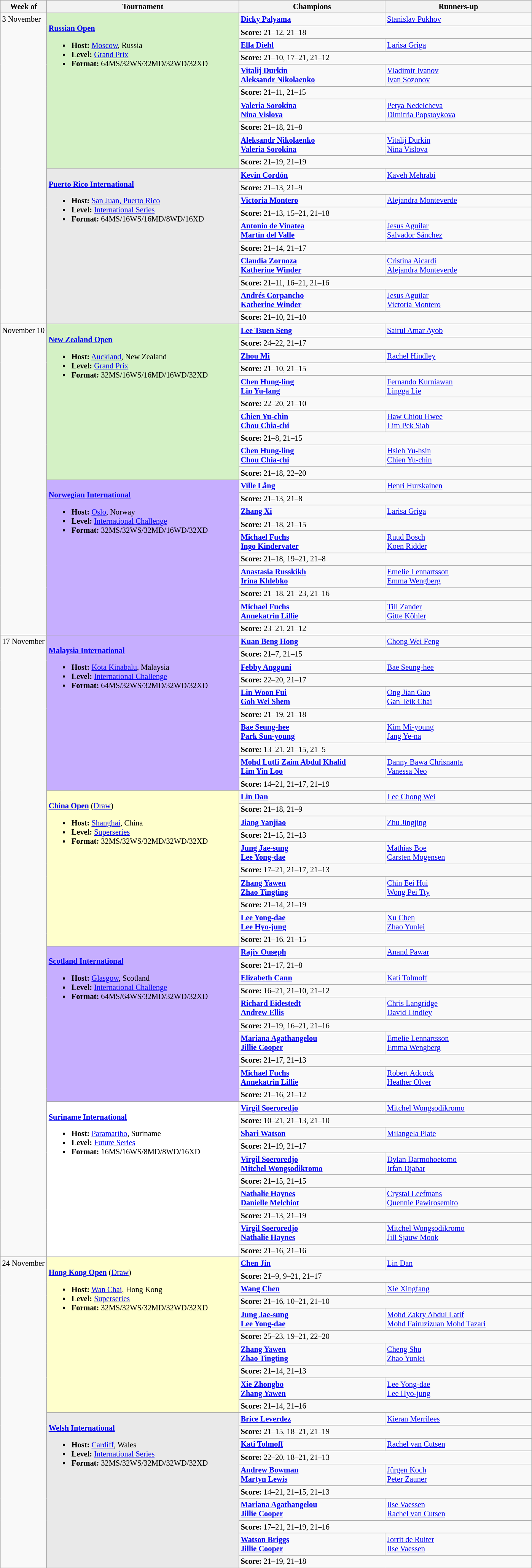<table class=wikitable style=font-size:85%>
<tr>
<th width=75>Week of</th>
<th width=330>Tournament</th>
<th width=250>Champions</th>
<th width=250>Runners-up</th>
</tr>
<tr valign=top>
<td rowspan=20>3 November</td>
<td style="background:#D4F1C5;" rowspan="10"><br><strong><a href='#'>Russian Open</a></strong><ul><li><strong>Host:</strong> <a href='#'>Moscow</a>, Russia</li><li><strong>Level:</strong> <a href='#'>Grand Prix</a></li><li><strong>Format:</strong> 64MS/32WS/32MD/32WD/32XD</li></ul></td>
<td><strong> <a href='#'>Dicky Palyama</a></strong></td>
<td> <a href='#'>Stanislav Pukhov</a></td>
</tr>
<tr>
<td colspan=2><strong>Score:</strong> 21–12, 21–18</td>
</tr>
<tr valign=top>
<td><strong> <a href='#'>Ella Diehl</a></strong></td>
<td> <a href='#'>Larisa Griga</a></td>
</tr>
<tr>
<td colspan=2><strong>Score:</strong> 21–10, 17–21, 21–12</td>
</tr>
<tr valign=top>
<td><strong> <a href='#'>Vitalij Durkin</a><br> <a href='#'>Aleksandr Nikolaenko</a></strong></td>
<td> <a href='#'>Vladimir Ivanov</a><br> <a href='#'>Ivan Sozonov</a></td>
</tr>
<tr>
<td colspan=2><strong>Score:</strong> 21–11, 21–15</td>
</tr>
<tr valign=top>
<td><strong> <a href='#'>Valeria Sorokina</a><br> <a href='#'>Nina Vislova</a></strong></td>
<td> <a href='#'>Petya Nedelcheva</a><br> <a href='#'>Dimitria Popstoykova</a></td>
</tr>
<tr>
<td colspan=2><strong>Score:</strong> 21–18, 21–8</td>
</tr>
<tr valign=top>
<td><strong> <a href='#'>Aleksandr Nikolaenko</a><br> <a href='#'>Valeria Sorokina</a></strong></td>
<td> <a href='#'>Vitalij Durkin</a><br> <a href='#'>Nina Vislova</a></td>
</tr>
<tr>
<td colspan=2><strong>Score:</strong> 21–19, 21–19</td>
</tr>
<tr valign=top>
<td style="background:#E9E9E9;" rowspan="10"><br><strong><a href='#'>Puerto Rico International</a></strong><ul><li><strong>Host:</strong> <a href='#'>San Juan, Puerto Rico</a></li><li><strong>Level:</strong> <a href='#'>International Series</a></li><li><strong>Format:</strong> 64MS/16WS/16MD/8WD/16XD</li></ul></td>
<td><strong> <a href='#'>Kevin Cordón</a></strong></td>
<td> <a href='#'>Kaveh Mehrabi</a></td>
</tr>
<tr>
<td colspan=2><strong>Score:</strong> 21–13, 21–9</td>
</tr>
<tr valign=top>
<td><strong> <a href='#'>Victoria Montero</a></strong></td>
<td> <a href='#'>Alejandra Monteverde</a></td>
</tr>
<tr>
<td colspan=2><strong>Score:</strong> 21–13, 15–21, 21–18</td>
</tr>
<tr valign=top>
<td><strong> <a href='#'>Antonio de Vinatea</a><br> <a href='#'>Martín del Valle</a></strong></td>
<td> <a href='#'>Jesus Aguilar</a><br> <a href='#'>Salvador Sánchez</a></td>
</tr>
<tr>
<td colspan=2><strong>Score:</strong> 21–14, 21–17</td>
</tr>
<tr valign=top>
<td><strong> <a href='#'>Claudia Zornoza</a><br> <a href='#'>Katherine Winder</a></strong></td>
<td> <a href='#'>Cristina Aicardi</a><br> <a href='#'>Alejandra Monteverde</a></td>
</tr>
<tr>
<td colspan=2><strong>Score:</strong> 21–11, 16–21, 21–16</td>
</tr>
<tr valign=top>
<td><strong> <a href='#'>Andrés Corpancho</a><br> <a href='#'>Katherine Winder</a></strong></td>
<td> <a href='#'>Jesus Aguilar</a><br> <a href='#'>Victoria Montero</a></td>
</tr>
<tr>
<td colspan=2><strong>Score:</strong> 21–10, 21–10</td>
</tr>
<tr valign=top>
<td rowspan=20>November 10</td>
<td style="background:#D4F1C5;" rowspan="10"><br><strong><a href='#'>New Zealand Open</a></strong><ul><li><strong>Host:</strong> <a href='#'>Auckland</a>, New Zealand</li><li><strong>Level:</strong> <a href='#'>Grand Prix</a></li><li><strong>Format:</strong> 32MS/16WS/16MD/16WD/32XD</li></ul></td>
<td><strong> <a href='#'>Lee Tsuen Seng</a></strong></td>
<td> <a href='#'>Sairul Amar Ayob</a></td>
</tr>
<tr>
<td colspan=2><strong>Score:</strong> 24–22, 21–17</td>
</tr>
<tr valign=top>
<td><strong> <a href='#'>Zhou Mi</a></strong></td>
<td> <a href='#'>Rachel Hindley</a></td>
</tr>
<tr>
<td colspan=2><strong>Score:</strong> 21–10, 21–15</td>
</tr>
<tr valign=top>
<td><strong> <a href='#'>Chen Hung-ling</a><br> <a href='#'>Lin Yu-lang</a></strong></td>
<td> <a href='#'>Fernando Kurniawan</a><br> <a href='#'>Lingga Lie</a></td>
</tr>
<tr>
<td colspan=2><strong>Score:</strong> 22–20, 21–10</td>
</tr>
<tr valign=top>
<td><strong> <a href='#'>Chien Yu-chin</a><br> <a href='#'>Chou Chia-chi</a></strong></td>
<td> <a href='#'>Haw Chiou Hwee</a><br> <a href='#'>Lim Pek Siah</a></td>
</tr>
<tr>
<td colspan=2><strong>Score:</strong> 21–8, 21–15</td>
</tr>
<tr valign=top>
<td><strong> <a href='#'>Chen Hung-ling</a><br> <a href='#'>Chou Chia-chi</a></strong></td>
<td> <a href='#'>Hsieh Yu-hsin</a><br> <a href='#'>Chien Yu-chin</a></td>
</tr>
<tr>
<td colspan=2><strong>Score:</strong> 21–18, 22–20</td>
</tr>
<tr valign=top>
<td style="background:#C6AEFF;" rowspan="10"><br><strong><a href='#'>Norwegian International</a></strong><ul><li><strong>Host:</strong> <a href='#'>Oslo</a>, Norway</li><li><strong>Level:</strong> <a href='#'>International Challenge</a></li><li><strong>Format:</strong> 32MS/32WS/32MD/16WD/32XD</li></ul></td>
<td><strong> <a href='#'>Ville Lång</a></strong></td>
<td> <a href='#'>Henri Hurskainen</a></td>
</tr>
<tr>
<td colspan=2><strong>Score:</strong> 21–13, 21–8</td>
</tr>
<tr valign=top>
<td><strong> <a href='#'>Zhang Xi</a></strong></td>
<td> <a href='#'>Larisa Griga</a></td>
</tr>
<tr>
<td colspan=2><strong>Score:</strong> 21–18, 21–15</td>
</tr>
<tr valign=top>
<td><strong> <a href='#'>Michael Fuchs</a><br> <a href='#'>Ingo Kindervater</a></strong></td>
<td> <a href='#'>Ruud Bosch</a><br> <a href='#'>Koen Ridder</a></td>
</tr>
<tr>
<td colspan=2><strong>Score:</strong> 21–18, 19–21, 21–8</td>
</tr>
<tr valign=top>
<td><strong> <a href='#'>Anastasia Russkikh</a><br> <a href='#'>Irina Khlebko</a></strong></td>
<td> <a href='#'>Emelie Lennartsson</a><br> <a href='#'>Emma Wengberg</a></td>
</tr>
<tr>
<td colspan=2><strong>Score:</strong> 21–18, 21–23, 21–16</td>
</tr>
<tr valign=top>
<td><strong> <a href='#'>Michael Fuchs</a><br> <a href='#'>Annekatrin Lillie</a></strong></td>
<td> <a href='#'>Till Zander</a><br> <a href='#'>Gitte Köhler</a></td>
</tr>
<tr>
<td colspan=2><strong>Score:</strong> 23–21, 21–12</td>
</tr>
<tr valign=top>
<td rowspan=40>17 November</td>
<td style="background:#C6AEFF;" rowspan="10"><br><strong><a href='#'>Malaysia International</a></strong><ul><li><strong>Host:</strong> <a href='#'>Kota Kinabalu</a>, Malaysia</li><li><strong>Level:</strong> <a href='#'>International Challenge</a></li><li><strong>Format:</strong> 64MS/32WS/32MD/32WD/32XD</li></ul></td>
<td><strong> <a href='#'>Kuan Beng Hong</a></strong></td>
<td> <a href='#'>Chong Wei Feng</a></td>
</tr>
<tr>
<td colspan=2><strong>Score:</strong> 21–7, 21–15</td>
</tr>
<tr valign=top>
<td><strong> <a href='#'>Febby Angguni</a></strong></td>
<td> <a href='#'>Bae Seung-hee</a></td>
</tr>
<tr>
<td colspan=2><strong>Score:</strong> 22–20, 21–17</td>
</tr>
<tr valign=top>
<td><strong> <a href='#'>Lin Woon Fui</a><br> <a href='#'>Goh Wei Shem</a></strong></td>
<td> <a href='#'>Ong Jian Guo</a><br> <a href='#'>Gan Teik Chai</a></td>
</tr>
<tr>
<td colspan=2><strong>Score:</strong> 21–19, 21–18</td>
</tr>
<tr valign=top>
<td><strong> <a href='#'>Bae Seung-hee</a><br> <a href='#'>Park Sun-young</a></strong></td>
<td> <a href='#'>Kim Mi-young</a><br> <a href='#'>Jang Ye-na</a></td>
</tr>
<tr>
<td colspan=2><strong>Score:</strong> 13–21, 21–15, 21–5</td>
</tr>
<tr valign=top>
<td><strong> <a href='#'>Mohd Lutfi Zaim Abdul Khalid</a><br> <a href='#'>Lim Yin Loo</a></strong></td>
<td> <a href='#'>Danny Bawa Chrisnanta</a><br> <a href='#'>Vanessa Neo</a></td>
</tr>
<tr>
<td colspan=2><strong>Score:</strong> 14–21, 21–17, 21–19</td>
</tr>
<tr valign=top>
<td style="background:#FFFFCC;" rowspan=10"><br><strong><a href='#'>China Open</a></strong> (<a href='#'>Draw</a>)<ul><li><strong>Host:</strong> <a href='#'>Shanghai</a>, China</li><li><strong>Level:</strong> <a href='#'>Superseries</a></li><li><strong>Format:</strong> 32MS/32WS/32MD/32WD/32XD</li></ul></td>
<td><strong> <a href='#'>Lin Dan</a></strong></td>
<td> <a href='#'>Lee Chong Wei</a></td>
</tr>
<tr>
<td colspan=2><strong>Score:</strong> 21–18, 21–9</td>
</tr>
<tr valign=top>
<td><strong> <a href='#'>Jiang Yanjiao</a></strong></td>
<td> <a href='#'>Zhu Jingjing</a></td>
</tr>
<tr>
<td colspan=2><strong>Score:</strong> 21–15, 21–13</td>
</tr>
<tr valign=top>
<td><strong> <a href='#'>Jung Jae-sung</a><br> <a href='#'>Lee Yong-dae</a></strong></td>
<td> <a href='#'>Mathias Boe</a><br> <a href='#'>Carsten Mogensen</a></td>
</tr>
<tr>
<td colspan=2><strong>Score:</strong> 17–21, 21–17, 21–13</td>
</tr>
<tr valign=top>
<td><strong> <a href='#'>Zhang Yawen</a><br> <a href='#'>Zhao Tingting</a></strong></td>
<td> <a href='#'>Chin Eei Hui</a><br> <a href='#'>Wong Pei Tty</a></td>
</tr>
<tr>
<td colspan=2><strong>Score:</strong> 21–14, 21–19</td>
</tr>
<tr valign=top>
<td><strong> <a href='#'>Lee Yong-dae</a><br> <a href='#'>Lee Hyo-jung</a></strong></td>
<td> <a href='#'>Xu Chen</a><br> <a href='#'>Zhao Yunlei</a></td>
</tr>
<tr>
<td colspan=2><strong>Score:</strong> 21–16, 21–15</td>
</tr>
<tr valign=top>
<td style="background:#C6AEFF;" rowspan="10"><br><strong><a href='#'>Scotland International</a></strong><ul><li><strong>Host:</strong> <a href='#'>Glasgow</a>, Scotland</li><li><strong>Level:</strong> <a href='#'>International Challenge</a></li><li><strong>Format:</strong> 64MS/64WS/32MD/32WD/32XD</li></ul></td>
<td><strong> <a href='#'>Rajiv Ouseph</a></strong></td>
<td> <a href='#'>Anand Pawar</a></td>
</tr>
<tr>
<td colspan=2><strong>Score:</strong> 21–17, 21–8</td>
</tr>
<tr valign=top>
<td><strong> <a href='#'>Elizabeth Cann</a></strong></td>
<td> <a href='#'>Kati Tolmoff</a></td>
</tr>
<tr>
<td colspan=2><strong>Score:</strong> 16–21, 21–10, 21–12</td>
</tr>
<tr valign=top>
<td><strong> <a href='#'>Richard Eidestedt</a><br> <a href='#'>Andrew Ellis</a></strong></td>
<td> <a href='#'>Chris Langridge</a><br> <a href='#'>David Lindley</a></td>
</tr>
<tr>
<td colspan=2><strong>Score:</strong> 21–19, 16–21, 21–16</td>
</tr>
<tr valign=top>
<td><strong> <a href='#'>Mariana Agathangelou</a><br> <a href='#'>Jillie Cooper</a></strong></td>
<td> <a href='#'>Emelie Lennartsson</a><br> <a href='#'>Emma Wengberg</a></td>
</tr>
<tr>
<td colspan=2><strong>Score:</strong> 21–17, 21–13</td>
</tr>
<tr valign=top>
<td><strong> <a href='#'>Michael Fuchs</a><br> <a href='#'>Annekatrin Lillie</a></strong></td>
<td> <a href='#'>Robert Adcock</a><br> <a href='#'>Heather Olver</a></td>
</tr>
<tr>
<td colspan=2><strong>Score:</strong> 21–16, 21–12</td>
</tr>
<tr valign=top>
<td style="background:#FFFFFF;" rowspan="10"><br><strong><a href='#'>Suriname International</a></strong><ul><li><strong>Host:</strong> <a href='#'>Paramaribo</a>, Suriname</li><li><strong>Level:</strong> <a href='#'>Future Series</a></li><li><strong>Format:</strong> 16MS/16WS/8MD/8WD/16XD</li></ul></td>
<td><strong> <a href='#'>Virgil Soeroredjo</a></strong></td>
<td> <a href='#'>Mitchel Wongsodikromo</a></td>
</tr>
<tr>
<td colspan=2><strong>Score:</strong> 10–21, 21–13, 21–10</td>
</tr>
<tr valign=top>
<td><strong> <a href='#'>Shari Watson</a></strong></td>
<td> <a href='#'>Milangela Plate</a></td>
</tr>
<tr>
<td colspan=2><strong>Score:</strong> 21–19, 21–17</td>
</tr>
<tr valign=top>
<td><strong> <a href='#'>Virgil Soeroredjo</a><br> <a href='#'>Mitchel Wongsodikromo</a></strong></td>
<td> <a href='#'>Dylan Darmohoetomo</a><br> <a href='#'>Irfan Djabar</a></td>
</tr>
<tr>
<td colspan=2><strong>Score:</strong> 21–15, 21–15</td>
</tr>
<tr valign=top>
<td><strong> <a href='#'>Nathalie Haynes</a><br> <a href='#'>Danielle Melchiot</a></strong></td>
<td> <a href='#'>Crystal Leefmans</a><br> <a href='#'>Quennie Pawirosemito</a></td>
</tr>
<tr>
<td colspan=2><strong>Score:</strong> 21–13, 21–19</td>
</tr>
<tr valign=top>
<td><strong> <a href='#'>Virgil Soeroredjo</a><br> <a href='#'>Nathalie Haynes</a></strong></td>
<td> <a href='#'>Mitchel Wongsodikromo</a><br> <a href='#'>Jill Sjauw Mook</a></td>
</tr>
<tr>
<td colspan=2><strong>Score:</strong> 21–16, 21–16</td>
</tr>
<tr valign=top>
<td rowspan=20>24 November</td>
<td style="background:#FFFFCC;" rowspan=10"><br><strong><a href='#'>Hong Kong Open</a></strong> (<a href='#'>Draw</a>)<ul><li><strong>Host:</strong> <a href='#'>Wan Chai</a>, Hong Kong</li><li><strong>Level:</strong> <a href='#'>Superseries</a></li><li><strong>Format:</strong> 32MS/32WS/32MD/32WD/32XD</li></ul></td>
<td><strong> <a href='#'>Chen Jin</a></strong></td>
<td> <a href='#'>Lin Dan</a></td>
</tr>
<tr>
<td colspan=2><strong>Score:</strong> 21–9, 9–21, 21–17</td>
</tr>
<tr valign=top>
<td><strong> <a href='#'>Wang Chen</a></strong></td>
<td> <a href='#'>Xie Xingfang</a></td>
</tr>
<tr>
<td colspan=2><strong>Score:</strong> 21–16, 10–21, 21–10</td>
</tr>
<tr valign=top>
<td><strong> <a href='#'>Jung Jae-sung</a><br> <a href='#'>Lee Yong-dae</a></strong></td>
<td> <a href='#'>Mohd Zakry Abdul Latif</a><br> <a href='#'>Mohd Fairuzizuan Mohd Tazari</a></td>
</tr>
<tr>
<td colspan=2><strong>Score:</strong> 25–23, 19–21, 22–20</td>
</tr>
<tr valign=top>
<td><strong> <a href='#'>Zhang Yawen</a><br> <a href='#'>Zhao Tingting</a></strong></td>
<td> <a href='#'>Cheng Shu</a><br> <a href='#'>Zhao Yunlei</a></td>
</tr>
<tr>
<td colspan=2><strong>Score:</strong> 21–14, 21–13</td>
</tr>
<tr valign=top>
<td><strong> <a href='#'>Xie Zhongbo</a><br> <a href='#'>Zhang Yawen</a></strong></td>
<td> <a href='#'>Lee Yong-dae</a><br> <a href='#'>Lee Hyo-jung</a></td>
</tr>
<tr>
<td colspan=2><strong>Score:</strong> 21–14, 21–16</td>
</tr>
<tr valign=top>
<td style="background:#E9E9E9;" rowspan="10"><br><strong><a href='#'>Welsh International</a></strong><ul><li><strong>Host:</strong> <a href='#'>Cardiff</a>, Wales</li><li><strong>Level:</strong> <a href='#'>International Series</a></li><li><strong>Format:</strong> 32MS/32WS/32MD/32WD/32XD</li></ul></td>
<td><strong> <a href='#'>Brice Leverdez</a></strong></td>
<td> <a href='#'>Kieran Merrilees</a></td>
</tr>
<tr>
<td colspan=2><strong>Score:</strong> 21–15, 18–21, 21–19</td>
</tr>
<tr valign=top>
<td><strong> <a href='#'>Kati Tolmoff</a></strong></td>
<td> <a href='#'>Rachel van Cutsen</a></td>
</tr>
<tr>
<td colspan=2><strong>Score:</strong> 22–20, 18–21, 21–13</td>
</tr>
<tr valign=top>
<td><strong> <a href='#'>Andrew Bowman</a><br> <a href='#'>Martyn Lewis</a></strong></td>
<td> <a href='#'>Jürgen Koch</a><br> <a href='#'>Peter Zauner</a></td>
</tr>
<tr>
<td colspan=2><strong>Score:</strong> 14–21, 21–15, 21–13</td>
</tr>
<tr valign=top>
<td><strong> <a href='#'>Mariana Agathangelou</a><br> <a href='#'>Jillie Cooper</a></strong></td>
<td> <a href='#'>Ilse Vaessen</a><br> <a href='#'>Rachel van Cutsen</a></td>
</tr>
<tr>
<td colspan=2><strong>Score:</strong> 17–21, 21–19, 21–16</td>
</tr>
<tr valign=top>
<td><strong> <a href='#'>Watson Briggs</a><br> <a href='#'>Jillie Cooper</a></strong></td>
<td> <a href='#'>Jorrit de Ruiter</a><br> <a href='#'>Ilse Vaessen</a></td>
</tr>
<tr>
<td colspan=2><strong>Score:</strong> 21–19, 21–18</td>
</tr>
</table>
